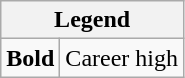<table class="wikitable mw-collapsible mw-collapsed">
<tr>
<th colspan="2">Legend</th>
</tr>
<tr>
<td><strong>Bold</strong></td>
<td>Career high</td>
</tr>
</table>
